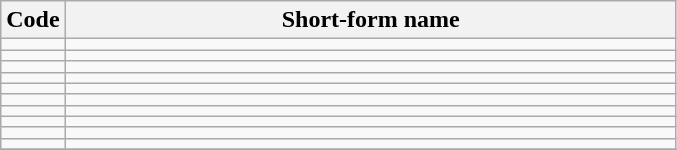<table class="wikitable sortable">
<tr>
<th>Code</th>
<th width=400px>Short-form name</th>
</tr>
<tr>
<td></td>
<td></td>
</tr>
<tr>
<td></td>
<td></td>
</tr>
<tr>
<td></td>
<td></td>
</tr>
<tr>
<td></td>
<td><em></em></td>
</tr>
<tr>
<td></td>
<td></td>
</tr>
<tr>
<td></td>
<td></td>
</tr>
<tr>
<td></td>
<td><em></em></td>
</tr>
<tr>
<td></td>
<td></td>
</tr>
<tr>
<td></td>
<td></td>
</tr>
<tr>
<td></td>
<td></td>
</tr>
<tr>
</tr>
</table>
